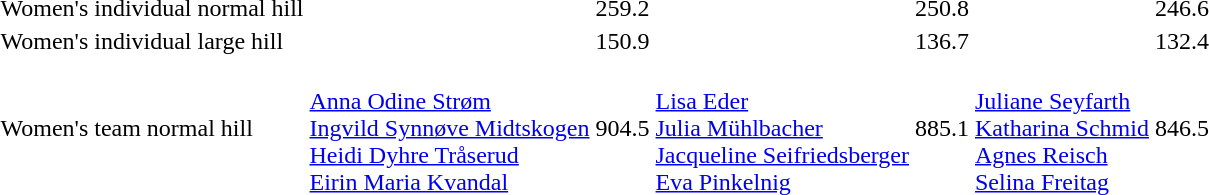<table>
<tr>
<td>Women's individual normal hill<br></td>
<td></td>
<td>259.2</td>
<td></td>
<td>250.8</td>
<td></td>
<td>246.6</td>
</tr>
<tr>
<td>Women's individual large hill<br></td>
<td></td>
<td>150.9</td>
<td></td>
<td>136.7</td>
<td></td>
<td>132.4</td>
</tr>
<tr>
<td>Women's team normal hill<br></td>
<td><br><a href='#'>Anna Odine Strøm</a><br><a href='#'>Ingvild Synnøve Midtskogen</a><br><a href='#'>Heidi Dyhre Tråserud</a><br><a href='#'>Eirin Maria Kvandal</a></td>
<td>904.5</td>
<td><br><a href='#'>Lisa Eder</a><br><a href='#'>Julia Mühlbacher</a><br><a href='#'>Jacqueline Seifriedsberger</a><br><a href='#'>Eva Pinkelnig</a></td>
<td>885.1</td>
<td><br><a href='#'>Juliane Seyfarth</a><br><a href='#'>Katharina Schmid</a><br><a href='#'>Agnes Reisch</a><br><a href='#'>Selina Freitag</a></td>
<td>846.5</td>
</tr>
</table>
